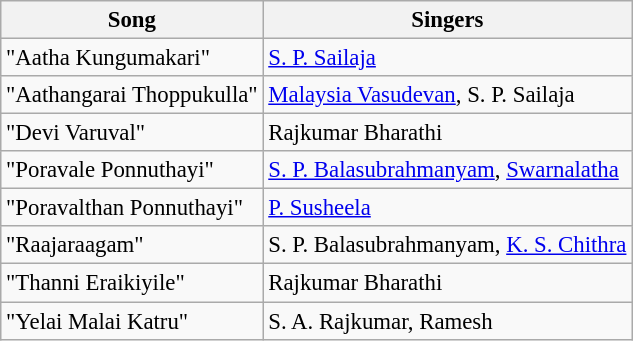<table class="wikitable" style="font-size:95%;">
<tr>
<th>Song</th>
<th>Singers</th>
</tr>
<tr>
<td>"Aatha Kungumakari"</td>
<td><a href='#'>S. P. Sailaja</a></td>
</tr>
<tr>
<td>"Aathangarai Thoppukulla"</td>
<td><a href='#'>Malaysia Vasudevan</a>, S. P. Sailaja</td>
</tr>
<tr>
<td>"Devi Varuval"</td>
<td>Rajkumar Bharathi</td>
</tr>
<tr>
<td>"Poravale Ponnuthayi"</td>
<td><a href='#'>S. P. Balasubrahmanyam</a>, <a href='#'>Swarnalatha</a></td>
</tr>
<tr>
<td>"Poravalthan Ponnuthayi"</td>
<td><a href='#'>P. Susheela</a></td>
</tr>
<tr>
<td>"Raajaraagam"</td>
<td>S. P. Balasubrahmanyam, <a href='#'>K. S. Chithra</a></td>
</tr>
<tr>
<td>"Thanni Eraikiyile"</td>
<td>Rajkumar Bharathi</td>
</tr>
<tr>
<td>"Yelai Malai Katru"</td>
<td>S. A. Rajkumar, Ramesh</td>
</tr>
</table>
